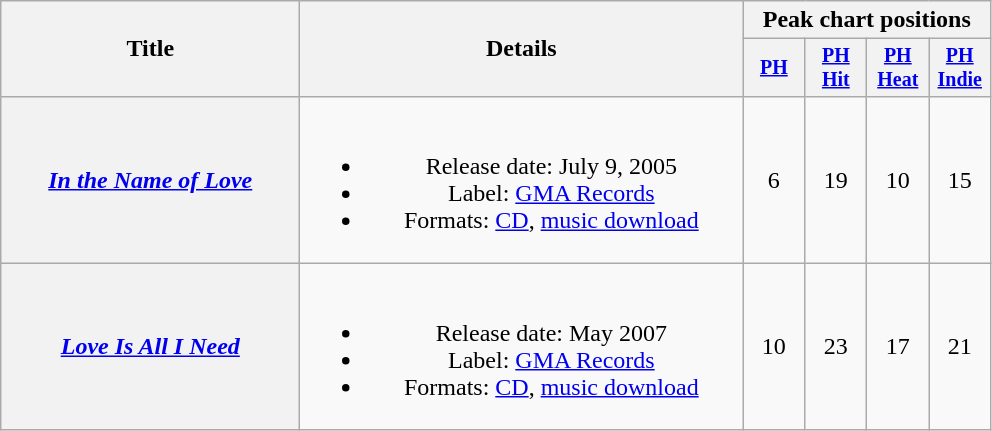<table class="wikitable plainrowheaders" style="text-align:center;">
<tr>
<th rowspan="2" style="width:12em;">Title</th>
<th rowspan="2" style="width:18em;">Details</th>
<th colspan="4">Peak chart positions</th>
</tr>
<tr style="font-size:smaller;">
<th style="width:35px;"><a href='#'>PH</a></th>
<th style="width:35px;"><a href='#'>PH Hit</a></th>
<th style="width:35px;"><a href='#'>PH Heat</a></th>
<th style="width:35px;"><a href='#'>PH Indie</a></th>
</tr>
<tr>
<th scope="row"><em><a href='#'>In the Name of Love</a></em></th>
<td><br><ul><li>Release date: July 9, 2005</li><li>Label: <a href='#'>GMA Records</a></li><li>Formats: <a href='#'>CD</a>, <a href='#'>music download</a></li></ul></td>
<td>6</td>
<td>19</td>
<td>10</td>
<td>15</td>
</tr>
<tr>
<th scope="row"><em><a href='#'>Love Is All I Need</a></em></th>
<td><br><ul><li>Release date: May 2007</li><li>Label: <a href='#'>GMA Records</a></li><li>Formats: <a href='#'>CD</a>, <a href='#'>music download</a></li></ul></td>
<td>10</td>
<td>23</td>
<td>17</td>
<td>21</td>
</tr>
</table>
